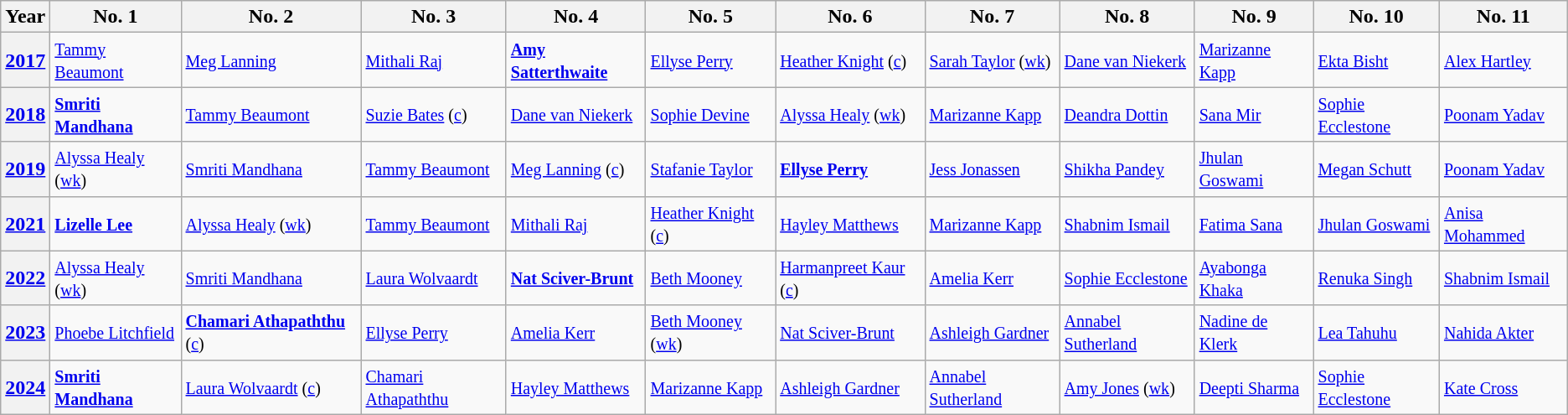<table class="wikitable">
<tr>
<th>Year</th>
<th>No. 1</th>
<th>No. 2</th>
<th>No. 3</th>
<th>No. 4</th>
<th>No. 5</th>
<th>No. 6</th>
<th>No. 7</th>
<th>No. 8</th>
<th>No. 9</th>
<th>No. 10</th>
<th>No. 11</th>
</tr>
<tr>
<th><a href='#'>2017</a></th>
<td><small> <a href='#'>Tammy Beaumont</a></small></td>
<td><small> <a href='#'>Meg Lanning</a></small></td>
<td><small> <a href='#'>Mithali Raj</a></small></td>
<td><small> <strong><a href='#'>Amy Satterthwaite</a></strong></small></td>
<td><small> <a href='#'>Ellyse Perry</a></small></td>
<td><small> <a href='#'>Heather Knight</a> (<a href='#'>c</a>)</small></td>
<td><small> <a href='#'>Sarah Taylor</a> (<a href='#'>wk</a>)</small></td>
<td><small> <a href='#'>Dane van Niekerk</a></small></td>
<td><small> <a href='#'>Marizanne Kapp</a></small></td>
<td><small> <a href='#'>Ekta Bisht</a></small></td>
<td><small> <a href='#'>Alex Hartley</a></small></td>
</tr>
<tr>
<th><a href='#'>2018</a></th>
<td><small> <strong><a href='#'>Smriti Mandhana</a></strong></small></td>
<td><small> <a href='#'>Tammy Beaumont</a></small></td>
<td><small> <a href='#'>Suzie Bates</a> (<a href='#'>c</a>)</small></td>
<td><small> <a href='#'>Dane van Niekerk</a></small></td>
<td><small> <a href='#'>Sophie Devine</a></small></td>
<td><small> <a href='#'>Alyssa Healy</a> (<a href='#'>wk</a>)</small></td>
<td><small> <a href='#'>Marizanne Kapp</a></small></td>
<td><small> <a href='#'>Deandra Dottin</a></small></td>
<td><small> <a href='#'>Sana Mir</a></small></td>
<td><small> <a href='#'>Sophie Ecclestone</a></small></td>
<td><small> <a href='#'>Poonam Yadav</a></small></td>
</tr>
<tr>
<th><a href='#'>2019</a></th>
<td><small> <a href='#'>Alyssa Healy</a> (<a href='#'>wk</a>)</small></td>
<td><small> <a href='#'>Smriti Mandhana</a></small></td>
<td><small> <a href='#'>Tammy Beaumont</a></small></td>
<td><small> <a href='#'>Meg Lanning</a> (<a href='#'>c</a>)</small></td>
<td><small> <a href='#'>Stafanie Taylor</a></small></td>
<td><small> <strong><a href='#'>Ellyse Perry</a></strong></small></td>
<td><small> <a href='#'>Jess Jonassen</a></small></td>
<td><small> <a href='#'>Shikha Pandey</a></small></td>
<td><small> <a href='#'>Jhulan Goswami</a></small></td>
<td><small> <a href='#'>Megan Schutt</a></small></td>
<td><small> <a href='#'>Poonam Yadav</a></small></td>
</tr>
<tr>
<th><a href='#'>2021</a></th>
<td><small> <strong><a href='#'>Lizelle Lee</a></strong></small></td>
<td><small> <a href='#'>Alyssa Healy</a> (<a href='#'>wk</a>)</small></td>
<td><small> <a href='#'>Tammy Beaumont</a></small></td>
<td><small> <a href='#'>Mithali Raj</a></small></td>
<td><small> <a href='#'>Heather Knight</a> (<a href='#'>c</a>)</small></td>
<td><small> <a href='#'>Hayley Matthews</a></small></td>
<td><small> <a href='#'>Marizanne Kapp</a></small></td>
<td><small> <a href='#'>Shabnim Ismail</a></small></td>
<td><small> <a href='#'>Fatima Sana</a></small></td>
<td><small> <a href='#'>Jhulan Goswami</a></small></td>
<td><small> <a href='#'>Anisa Mohammed</a></small></td>
</tr>
<tr>
<th><a href='#'>2022</a></th>
<td><small> <a href='#'>Alyssa Healy</a> (<a href='#'>wk</a>)</small></td>
<td><small> <a href='#'>Smriti Mandhana</a></small></td>
<td><small> <a href='#'>Laura Wolvaardt</a></small></td>
<td><small> <strong><a href='#'>Nat Sciver-Brunt</a></strong></small></td>
<td><small> <a href='#'>Beth Mooney</a></small></td>
<td><small> <a href='#'>Harmanpreet Kaur</a> (<a href='#'>c</a>)</small></td>
<td><small> <a href='#'>Amelia Kerr</a></small></td>
<td><small> <a href='#'>Sophie Ecclestone</a></small></td>
<td><small> <a href='#'>Ayabonga Khaka</a></small></td>
<td><small> <a href='#'>Renuka Singh</a></small></td>
<td><small> <a href='#'>Shabnim Ismail</a></small></td>
</tr>
<tr>
<th><a href='#'>2023</a></th>
<td><small> <a href='#'>Phoebe Litchfield</a></small></td>
<td><small> <strong><a href='#'>Chamari Athapaththu</a></strong> (<a href='#'>c</a>)</small></td>
<td><small> <a href='#'>Ellyse Perry</a></small></td>
<td><small> <a href='#'>Amelia Kerr</a></small></td>
<td><small> <a href='#'>Beth Mooney</a> (<a href='#'>wk</a>)</small></td>
<td><small> <a href='#'>Nat Sciver-Brunt</a></small></td>
<td><small> <a href='#'>Ashleigh Gardner</a></small></td>
<td><small> <a href='#'>Annabel Sutherland</a></small></td>
<td><small> <a href='#'>Nadine de Klerk</a></small></td>
<td><small> <a href='#'>Lea Tahuhu</a></small></td>
<td><small> <a href='#'>Nahida Akter</a></small></td>
</tr>
<tr>
<th><a href='#'>2024</a></th>
<td><small> <strong><a href='#'>Smriti Mandhana</a></strong></small></td>
<td><small> <a href='#'>Laura Wolvaardt</a> (<a href='#'>c</a>)</small></td>
<td><small> <a href='#'>Chamari Athapaththu</a></small></td>
<td><small> <a href='#'>Hayley Matthews</a></small></td>
<td><small> <a href='#'>Marizanne Kapp</a> </small></td>
<td><small> <a href='#'>Ashleigh Gardner</a></small></td>
<td><small> <a href='#'>Annabel Sutherland</a></small></td>
<td><small> <a href='#'>Amy Jones</a> (<a href='#'>wk</a>)</small></td>
<td><small> <a href='#'>Deepti Sharma</a></small></td>
<td><small> <a href='#'>Sophie Ecclestone</a></small></td>
<td><small> <a href='#'>Kate Cross</a></small></td>
</tr>
</table>
